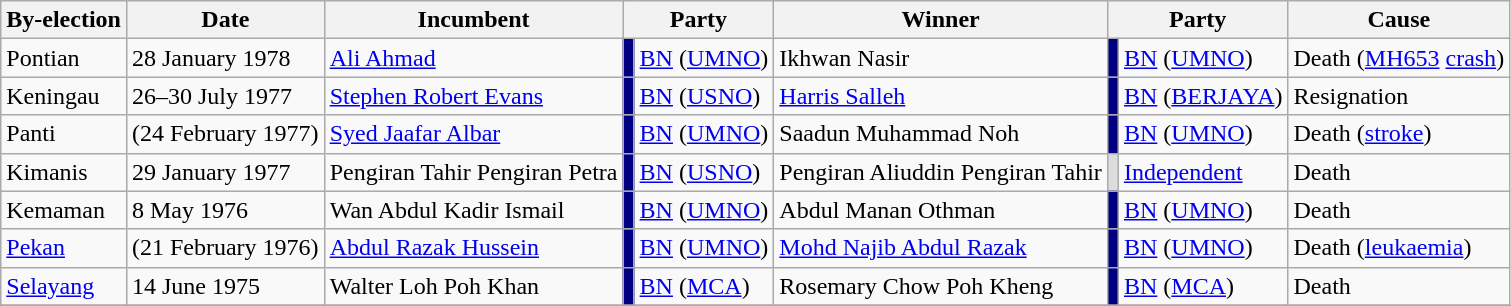<table class="wikitable">
<tr>
<th>By-election</th>
<th>Date</th>
<th>Incumbent</th>
<th colspan=2>Party</th>
<th>Winner</th>
<th colspan=2>Party</th>
<th>Cause</th>
</tr>
<tr>
<td>Pontian</td>
<td>28 January 1978</td>
<td><a href='#'>Ali Ahmad</a></td>
<td bgcolor=#000080></td>
<td><a href='#'>BN</a> (<a href='#'>UMNO</a>)</td>
<td>Ikhwan Nasir</td>
<td bgcolor=#000080></td>
<td><a href='#'>BN</a> (<a href='#'>UMNO</a>)</td>
<td>Death (<a href='#'>MH653</a> <a href='#'>crash</a>)</td>
</tr>
<tr>
<td>Keningau</td>
<td>26–30 July 1977</td>
<td><a href='#'>Stephen Robert Evans</a></td>
<td bgcolor=#000080></td>
<td><a href='#'>BN</a> (<a href='#'>USNO</a>)</td>
<td><a href='#'>Harris Salleh</a></td>
<td bgcolor=#000080></td>
<td><a href='#'>BN</a> (<a href='#'>BERJAYA</a>)</td>
<td>Resignation</td>
</tr>
<tr>
<td>Panti</td>
<td>(24 February 1977)</td>
<td><a href='#'>Syed Jaafar Albar</a></td>
<td bgcolor=#000080></td>
<td><a href='#'>BN</a> (<a href='#'>UMNO</a>)</td>
<td>Saadun Muhammad Noh</td>
<td bgcolor=#000080></td>
<td><a href='#'>BN</a> (<a href='#'>UMNO</a>)</td>
<td>Death (<a href='#'>stroke</a>)</td>
</tr>
<tr>
<td>Kimanis</td>
<td>29 January 1977</td>
<td>Pengiran Tahir Pengiran Petra</td>
<td bgcolor=#000080></td>
<td><a href='#'>BN</a> (<a href='#'>USNO</a>)</td>
<td>Pengiran Aliuddin Pengiran Tahir</td>
<td bgcolor=#DCDCDC></td>
<td><a href='#'>Independent</a></td>
<td>Death</td>
</tr>
<tr>
<td>Kemaman</td>
<td>8 May 1976</td>
<td>Wan Abdul Kadir Ismail</td>
<td bgcolor=#000080></td>
<td><a href='#'>BN</a> (<a href='#'>UMNO</a>)</td>
<td>Abdul Manan Othman</td>
<td bgcolor=#000080></td>
<td><a href='#'>BN</a> (<a href='#'>UMNO</a>)</td>
<td>Death</td>
</tr>
<tr>
<td><a href='#'>Pekan</a></td>
<td>(21 February 1976)</td>
<td><a href='#'>Abdul Razak Hussein</a></td>
<td bgcolor=#000080></td>
<td><a href='#'>BN</a> (<a href='#'>UMNO</a>)</td>
<td><a href='#'>Mohd Najib Abdul Razak</a></td>
<td bgcolor=#000080></td>
<td><a href='#'>BN</a> (<a href='#'>UMNO</a>)</td>
<td>Death (<a href='#'>leukaemia</a>)</td>
</tr>
<tr>
<td><a href='#'>Selayang</a></td>
<td>14 June 1975</td>
<td>Walter Loh Poh Khan</td>
<td bgcolor=#000080></td>
<td><a href='#'>BN</a> (<a href='#'>MCA</a>)</td>
<td>Rosemary Chow Poh Kheng</td>
<td bgcolor=#000080></td>
<td><a href='#'>BN</a> (<a href='#'>MCA</a>)</td>
<td>Death</td>
</tr>
<tr>
</tr>
</table>
